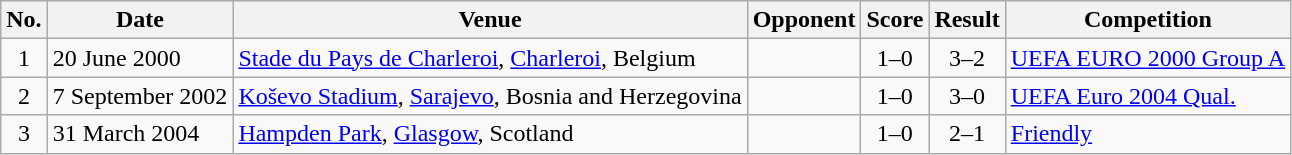<table class="wikitable sortable">
<tr>
<th scope="col">No.</th>
<th scope="col">Date</th>
<th scope="col">Venue</th>
<th scope="col">Opponent</th>
<th scope="col">Score</th>
<th scope="col">Result</th>
<th scope="col">Competition</th>
</tr>
<tr>
<td style="text-align:center">1</td>
<td>20 June 2000</td>
<td><a href='#'>Stade du Pays de Charleroi</a>, <a href='#'>Charleroi</a>, Belgium</td>
<td></td>
<td style="text-align:center">1–0</td>
<td style="text-align:center">3–2</td>
<td><a href='#'>UEFA EURO 2000 Group A</a></td>
</tr>
<tr>
<td style="text-align:center">2</td>
<td>7 September 2002</td>
<td><a href='#'>Koševo Stadium</a>, <a href='#'>Sarajevo</a>, Bosnia and Herzegovina</td>
<td></td>
<td style="text-align:center">1–0</td>
<td style="text-align:center">3–0</td>
<td><a href='#'>UEFA Euro 2004 Qual.</a></td>
</tr>
<tr>
<td style="text-align:center">3</td>
<td>31 March 2004</td>
<td><a href='#'>Hampden Park</a>, <a href='#'>Glasgow</a>, Scotland</td>
<td></td>
<td style="text-align:center">1–0</td>
<td style="text-align:center">2–1</td>
<td><a href='#'>Friendly</a></td>
</tr>
</table>
